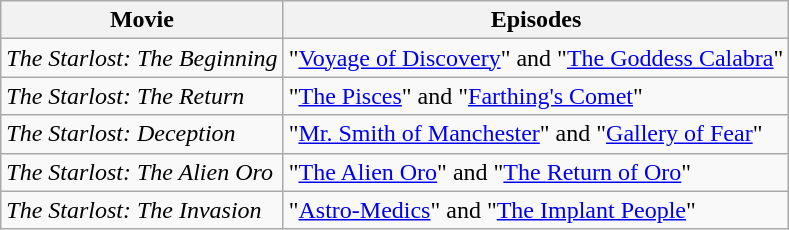<table class="wikitable">
<tr>
<th>Movie</th>
<th>Episodes</th>
</tr>
<tr>
<td><em>The Starlost: The Beginning</em></td>
<td>"<a href='#'>Voyage of Discovery</a>" and "<a href='#'>The Goddess Calabra</a>"</td>
</tr>
<tr>
<td><em>The Starlost: The Return</em></td>
<td>"<a href='#'>The Pisces</a>" and "<a href='#'>Farthing's Comet</a>"</td>
</tr>
<tr>
<td><em>The Starlost: Deception</em></td>
<td>"<a href='#'>Mr. Smith of Manchester</a>" and "<a href='#'>Gallery of Fear</a>"</td>
</tr>
<tr>
<td><em>The Starlost: The Alien Oro</em></td>
<td>"<a href='#'>The Alien Oro</a>" and "<a href='#'>The Return of Oro</a>"</td>
</tr>
<tr>
<td><em>The Starlost: The Invasion</em></td>
<td>"<a href='#'>Astro-Medics</a>" and "<a href='#'>The Implant People</a>"</td>
</tr>
</table>
